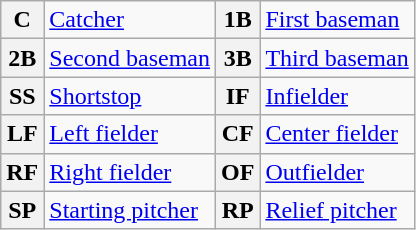<table class="wikitable">
<tr>
<th>C</th>
<td><a href='#'>Catcher</a></td>
<th>1B</th>
<td><a href='#'>First baseman</a></td>
</tr>
<tr>
<th>2B</th>
<td><a href='#'>Second baseman</a></td>
<th>3B</th>
<td><a href='#'>Third baseman</a></td>
</tr>
<tr>
<th>SS</th>
<td><a href='#'>Shortstop</a></td>
<th>IF</th>
<td><a href='#'>Infielder</a></td>
</tr>
<tr>
<th>LF</th>
<td><a href='#'>Left fielder</a></td>
<th>CF</th>
<td><a href='#'>Center fielder</a></td>
</tr>
<tr>
<th>RF</th>
<td><a href='#'>Right fielder</a></td>
<th>OF</th>
<td><a href='#'>Outfielder</a></td>
</tr>
<tr>
<th>SP</th>
<td><a href='#'>Starting pitcher</a></td>
<th>RP</th>
<td><a href='#'>Relief pitcher</a></td>
</tr>
</table>
